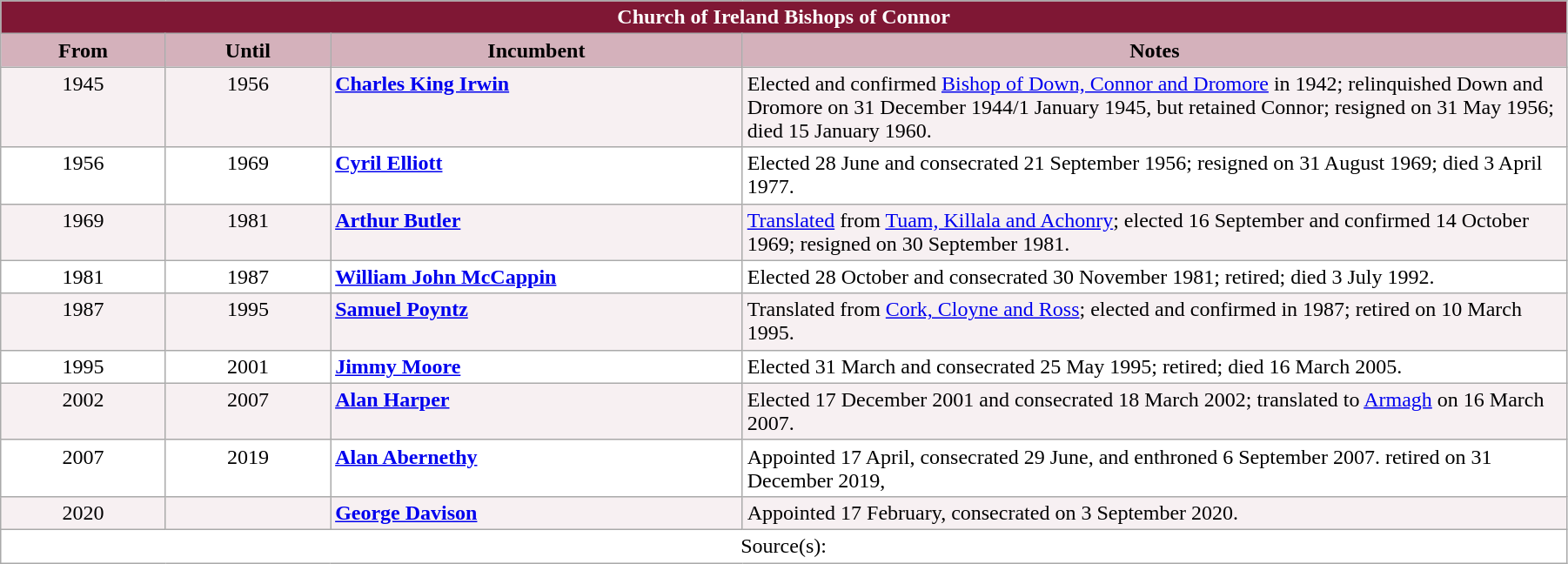<table class="wikitable" style="width:95%;" border="1" cellpadding="2">
<tr>
<th colspan="4" style="background-color: #7F1734; color: white;">Church of Ireland Bishops of Connor</th>
</tr>
<tr>
<th style="background-color:#D4B1BB" width="10%">From</th>
<th style="background-color:#D4B1BB" width="10%">Until</th>
<th style="background-color:#D4B1BB" width="25%">Incumbent</th>
<th style="background-color:#D4B1BB" width="50%">Notes</th>
</tr>
<tr valign="top" style="background-color: #F7F0F2;">
<td style="text-align: center;">1945</td>
<td style="text-align: center;">1956</td>
<td><strong><a href='#'>Charles King Irwin</a></strong></td>
<td>Elected and confirmed <a href='#'>Bishop of Down, Connor and Dromore</a> in 1942; relinquished Down and Dromore on 31 December 1944/1 January 1945, but retained Connor; resigned on 31 May 1956; died 15 January 1960.</td>
</tr>
<tr valign="top" style="background-color: white;">
<td style="text-align: center;">1956</td>
<td style="text-align: center;">1969</td>
<td><strong><a href='#'>Cyril Elliott</a></strong></td>
<td>Elected 28 June and consecrated 21 September 1956; resigned on 31 August 1969; died 3 April 1977.</td>
</tr>
<tr valign="top" style="background-color: #F7F0F2;">
<td style="text-align: center;">1969</td>
<td style="text-align: center;">1981</td>
<td><strong><a href='#'>Arthur Butler</a></strong></td>
<td><a href='#'>Translated</a> from <a href='#'>Tuam, Killala and Achonry</a>; elected 16 September and confirmed 14 October 1969; resigned on 30 September 1981.</td>
</tr>
<tr valign="top" style="background-color: white;">
<td style="text-align: center;">1981</td>
<td style="text-align: center;">1987</td>
<td><strong><a href='#'>William John McCappin</a></strong></td>
<td>Elected 28 October and consecrated 30 November 1981; retired; died 3 July 1992.</td>
</tr>
<tr valign="top" style="background-color: #F7F0F2;">
<td style="text-align: center;">1987</td>
<td style="text-align: center;">1995</td>
<td><strong><a href='#'>Samuel Poyntz</a></strong></td>
<td>Translated from <a href='#'>Cork, Cloyne and Ross</a>; elected and confirmed in 1987; retired on 10 March 1995.</td>
</tr>
<tr valign="top" style="background-color: white;">
<td style="text-align: center;">1995</td>
<td style="text-align: center;">2001</td>
<td><strong><a href='#'>Jimmy Moore</a></strong></td>
<td>Elected 31 March and consecrated 25 May 1995; retired; died 16 March 2005.</td>
</tr>
<tr valign="top" style="background-color: #F7F0F2;">
<td style="text-align: center;">2002</td>
<td style="text-align: center;">2007</td>
<td><strong><a href='#'>Alan Harper</a></strong></td>
<td>Elected 17 December 2001 and consecrated 18 March 2002; translated to <a href='#'>Armagh</a> on 16 March 2007.</td>
</tr>
<tr valign="top" style="background-color: white;">
<td style="text-align: center;">2007</td>
<td style="text-align: center;">2019</td>
<td><strong><a href='#'>Alan Abernethy</a></strong></td>
<td>Appointed 17 April, consecrated 29 June, and enthroned 6 September 2007. retired on 31 December 2019,</td>
</tr>
<tr valign="top" style="background-color: #F7F0F2;">
<td style="text-align: center;">2020</td>
<td style="text-align: center;"></td>
<td><strong><a href='#'>George Davison</a></strong></td>
<td>Appointed 17 February, consecrated on 3 September 2020.</td>
</tr>
<tr valign="top" style="background-color: white;">
<td colspan="4" style="text-align: center;">Source(s):</td>
</tr>
</table>
